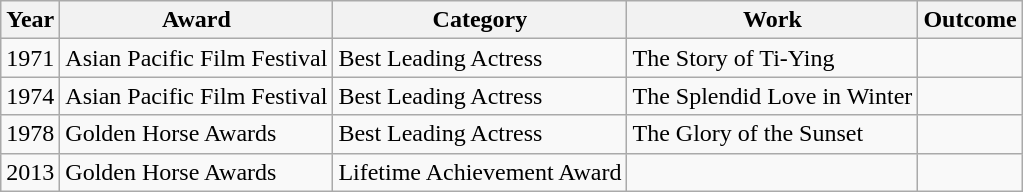<table class="wikitable">
<tr>
<th>Year</th>
<th>Award</th>
<th>Category</th>
<th>Work</th>
<th>Outcome</th>
</tr>
<tr>
<td>1971</td>
<td>Asian Pacific Film Festival</td>
<td>Best Leading Actress</td>
<td>The Story of Ti-Ying</td>
<td></td>
</tr>
<tr>
<td>1974</td>
<td>Asian Pacific Film Festival</td>
<td>Best Leading Actress</td>
<td>The Splendid Love in Winter</td>
<td></td>
</tr>
<tr>
<td>1978</td>
<td>Golden Horse Awards</td>
<td>Best Leading Actress</td>
<td>The Glory of the Sunset</td>
<td></td>
</tr>
<tr>
<td>2013</td>
<td>Golden Horse Awards</td>
<td>Lifetime Achievement Award</td>
<td></td>
<td></td>
</tr>
</table>
